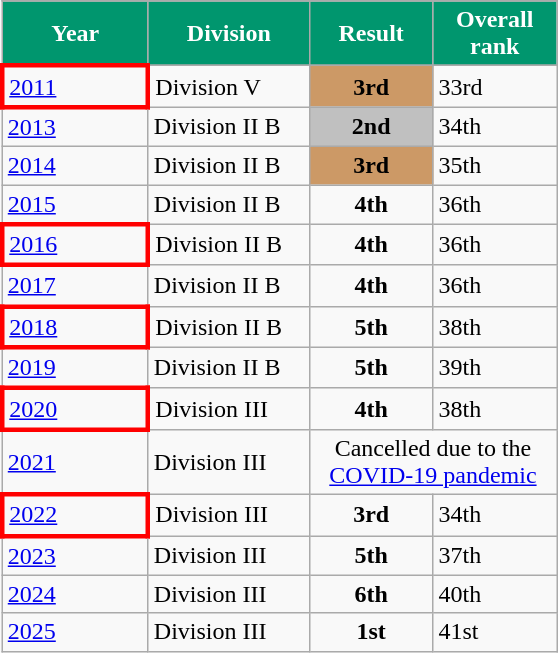<table class="wikitable">
<tr>
</tr>
<tr style="color:white;">
<th style="width:90px; background:#00966E;">Year</th>
<th style="width:100px; background:#00966E;">Division</th>
<th style="width:75px; background:#00966E;">Result</th>
<th style="width:75px; background:#00966E;">Overall rank</th>
</tr>
<tr>
</tr>
<tr>
<td style="border: 3px solid red">  <a href='#'>2011</a></td>
<td>Division V</td>
<td bgcolor=#cc9966 align=center><strong>3rd</strong></td>
<td>33rd</td>
</tr>
<tr>
<td> <a href='#'>2013</a></td>
<td>Division II B</td>
<td bgcolor=silver align=center><strong>2nd</strong></td>
<td>34th</td>
</tr>
<tr>
<td>  <a href='#'>2014</a></td>
<td>Division II B</td>
<td bgcolor=#cc9966 align=center><strong>3rd</strong></td>
<td>35th</td>
</tr>
<tr>
<td> <a href='#'>2015</a></td>
<td>Division II B</td>
<td align=center><strong>4th</strong></td>
<td>36th</td>
</tr>
<tr>
<td style="border: 3px solid red">  <a href='#'>2016</a></td>
<td>Division II B</td>
<td align=center><strong>4th</strong></td>
<td>36th</td>
</tr>
<tr>
<td> <a href='#'>2017</a></td>
<td>Division II B</td>
<td align=center><strong>4th</strong></td>
<td>36th</td>
</tr>
<tr>
<td style="border: 3px solid red">  <a href='#'>2018</a></td>
<td>Division II B</td>
<td align=center><strong>5th</strong></td>
<td>38th</td>
</tr>
<tr>
<td> <a href='#'>2019</a></td>
<td>Division II B</td>
<td align=center><strong>5th</strong></td>
<td>39th</td>
</tr>
<tr>
<td style="border: 3px solid red"> <a href='#'>2020</a></td>
<td>Division III</td>
<td align=center><strong>4th</strong></td>
<td>38th</td>
</tr>
<tr>
<td> <a href='#'>2021</a></td>
<td>Division III</td>
<td align=center colspan=2>Cancelled due to the <a href='#'>COVID-19 pandemic</a></td>
</tr>
<tr>
<td style="border: 3px solid red"> <a href='#'>2022</a></td>
<td>Division III</td>
<td align=center><strong>3rd</strong></td>
<td>34th</td>
</tr>
<tr>
<td> <a href='#'>2023</a></td>
<td>Division III</td>
<td align=center><strong>5th</strong></td>
<td>37th</td>
</tr>
<tr>
<td> <a href='#'>2024</a></td>
<td>Division III</td>
<td align=center><strong>6th</strong></td>
<td>40th</td>
</tr>
<tr>
<td> <a href='#'>2025</a></td>
<td>Division III</td>
<td align=center><strong>1st</strong></td>
<td>41st</td>
</tr>
</table>
